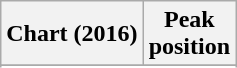<table class="wikitable sortable plainrowheaders" style="text-align:center">
<tr>
<th scope="col">Chart (2016)</th>
<th scope="col">Peak<br> position</th>
</tr>
<tr>
</tr>
<tr>
</tr>
<tr>
</tr>
<tr>
</tr>
<tr>
</tr>
</table>
